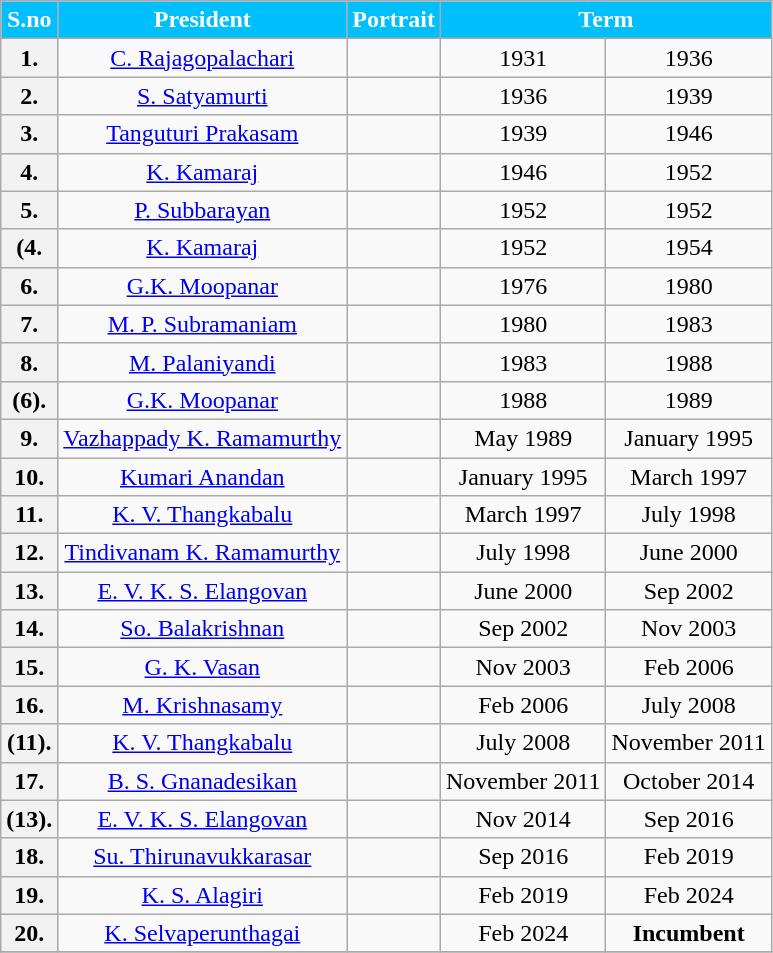<table class="wikitable sortable" style="text-align:center;">
<tr>
<th Style="background-color:#00BFFF; color:white">S.no</th>
<th Style="background-color:#00BFFF; color:white">President</th>
<th Style="background-color:#00BFFF; color:white">Portrait</th>
<th Style="background-color:#00BFFF; color:white" colspan=2>Term</th>
</tr>
<tr>
<th>1.</th>
<td><a href='#'>C. Rajagopalachari</a></td>
<td></td>
<td>1931</td>
<td>1936</td>
</tr>
<tr>
<th>2.</th>
<td><a href='#'>S. Satyamurti</a></td>
<td></td>
<td>1936</td>
<td>1939</td>
</tr>
<tr>
<th>3.</th>
<td><a href='#'>Tanguturi Prakasam</a></td>
<td></td>
<td>1939</td>
<td>1946</td>
</tr>
<tr>
<th>4.</th>
<td><a href='#'>K. Kamaraj</a></td>
<td></td>
<td>1946</td>
<td>1952</td>
</tr>
<tr>
<th>5.</th>
<td><a href='#'>P. Subbarayan</a></td>
<td></td>
<td>1952</td>
<td>1952</td>
</tr>
<tr>
<th>(4.</th>
<td><a href='#'>K. Kamaraj</a></td>
<td></td>
<td>1952</td>
<td>1954</td>
</tr>
<tr>
<th>6.</th>
<td><a href='#'>G.K. Moopanar</a></td>
<td></td>
<td>1976</td>
<td>1980</td>
</tr>
<tr>
<th>7.</th>
<td><a href='#'>M. P. Subramaniam</a></td>
<td></td>
<td>1980</td>
<td>1983</td>
</tr>
<tr>
<th>8.</th>
<td><a href='#'>M. Palaniyandi</a></td>
<td></td>
<td>1983</td>
<td>1988</td>
</tr>
<tr>
<th>(6).</th>
<td><a href='#'>G.K. Moopanar</a></td>
<td></td>
<td>1988</td>
<td>1989</td>
</tr>
<tr>
<th>9.</th>
<td><a href='#'>Vazhappady K. Ramamurthy</a></td>
<td></td>
<td>May 1989</td>
<td>January 1995</td>
</tr>
<tr>
<th>10.</th>
<td><a href='#'>Kumari Anandan</a></td>
<td></td>
<td>January 1995</td>
<td>March 1997</td>
</tr>
<tr>
<th>11.</th>
<td><a href='#'>K. V. Thangkabalu</a></td>
<td></td>
<td>March 1997</td>
<td>July 1998</td>
</tr>
<tr>
<th>12.</th>
<td><a href='#'>Tindivanam K. Ramamurthy</a></td>
<td></td>
<td>July 1998</td>
<td>June 2000</td>
</tr>
<tr>
<th>13.</th>
<td><a href='#'>E. V. K. S. Elangovan</a></td>
<td></td>
<td>June 2000</td>
<td>Sep 2002</td>
</tr>
<tr>
<th>14.</th>
<td><a href='#'>So. Balakrishnan</a></td>
<td></td>
<td>Sep 2002</td>
<td>Nov 2003</td>
</tr>
<tr>
<th>15.</th>
<td><a href='#'>G. K. Vasan</a></td>
<td></td>
<td>Nov 2003</td>
<td>Feb 2006</td>
</tr>
<tr>
<th>16.</th>
<td><a href='#'>M. Krishnasamy</a></td>
<td></td>
<td>Feb 2006</td>
<td>July 2008</td>
</tr>
<tr>
<th>(11).</th>
<td><a href='#'>K. V. Thangkabalu</a></td>
<td></td>
<td>July 2008</td>
<td>November 2011</td>
</tr>
<tr>
<th>17.</th>
<td><a href='#'>B. S. Gnanadesikan</a></td>
<td></td>
<td>November 2011</td>
<td>October 2014</td>
</tr>
<tr>
<th>(13).</th>
<td><a href='#'>E. V. K. S. Elangovan</a></td>
<td></td>
<td>Nov 2014</td>
<td>Sep 2016</td>
</tr>
<tr>
<th>18.</th>
<td><a href='#'>Su. Thirunavukkarasar</a></td>
<td></td>
<td>Sep 2016</td>
<td>Feb 2019</td>
</tr>
<tr>
<th>19.</th>
<td><a href='#'>K. S. Alagiri</a></td>
<td></td>
<td>Feb 2019</td>
<td>Feb 2024</td>
</tr>
<tr>
<th>20.</th>
<td><a href='#'>K. Selvaperunthagai</a></td>
<td></td>
<td>Feb 2024</td>
<td><strong>Incumbent</strong></td>
</tr>
<tr>
</tr>
</table>
